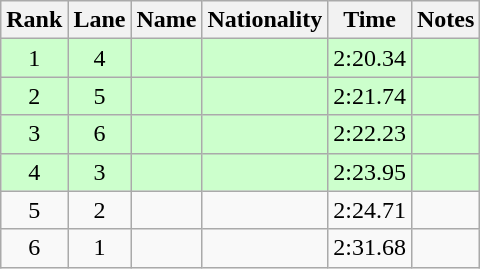<table class="wikitable sortable" style="text-align:center">
<tr>
<th>Rank</th>
<th>Lane</th>
<th>Name</th>
<th>Nationality</th>
<th>Time</th>
<th>Notes</th>
</tr>
<tr bgcolor=ccffcc>
<td>1</td>
<td>4</td>
<td align=left></td>
<td align=left></td>
<td>2:20.34</td>
<td><strong></strong></td>
</tr>
<tr bgcolor=ccffcc>
<td>2</td>
<td>5</td>
<td align=left></td>
<td align=left></td>
<td>2:21.74</td>
<td><strong></strong></td>
</tr>
<tr bgcolor=ccffcc>
<td>3</td>
<td>6</td>
<td align=left></td>
<td align=left></td>
<td>2:22.23</td>
<td><strong></strong></td>
</tr>
<tr bgcolor=ccffcc>
<td>4</td>
<td>3</td>
<td align=left></td>
<td align=left></td>
<td>2:23.95</td>
<td><strong></strong></td>
</tr>
<tr>
<td>5</td>
<td>2</td>
<td align=left></td>
<td align=left></td>
<td>2:24.71</td>
<td></td>
</tr>
<tr>
<td>6</td>
<td>1</td>
<td align=left></td>
<td align=left></td>
<td>2:31.68</td>
<td></td>
</tr>
</table>
